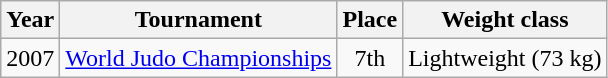<table class=wikitable>
<tr>
<th>Year</th>
<th>Tournament</th>
<th>Place</th>
<th>Weight class</th>
</tr>
<tr>
<td>2007</td>
<td><a href='#'>World Judo Championships</a></td>
<td align="center">7th</td>
<td>Lightweight (73 kg)</td>
</tr>
</table>
